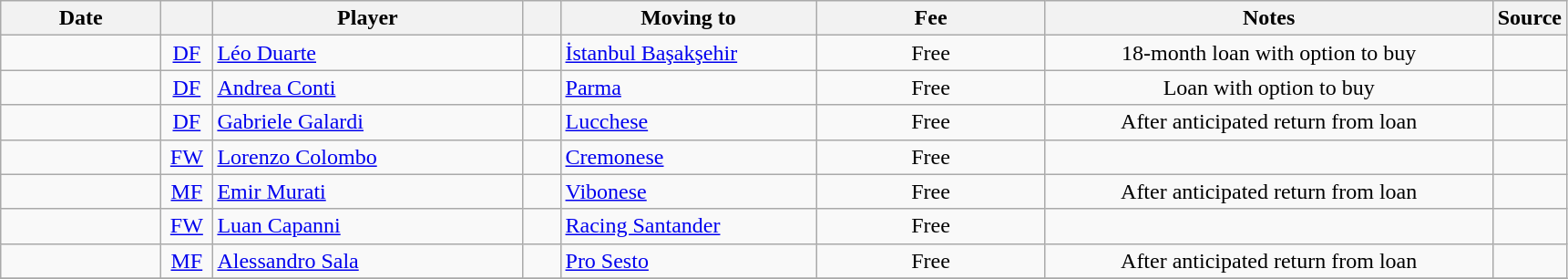<table class="wikitable sortable">
<tr>
<th style="width:110px">Date</th>
<th style="width:30px"></th>
<th style="width:220px">Player</th>
<th style="width:20px"></th>
<th style="width:180px">Moving to</th>
<th style="width:160px">Fee</th>
<th style="width:320px" class="unsortable">Notes</th>
<th style="width:35px">Source</th>
</tr>
<tr>
<td></td>
<td style="text-align:center"><a href='#'>DF</a></td>
<td> <a href='#'>Léo Duarte</a></td>
<td style="text-align:center"></td>
<td> <a href='#'>İstanbul Başakşehir</a></td>
<td style="text-align:center">Free</td>
<td style="text-align:center">18-month loan with option to buy</td>
<td></td>
</tr>
<tr>
<td></td>
<td style="text-align:center"><a href='#'>DF</a></td>
<td> <a href='#'>Andrea Conti</a></td>
<td style="text-align:center"></td>
<td> <a href='#'>Parma</a></td>
<td style="text-align:center">Free</td>
<td style="text-align:center">Loan with option to buy</td>
<td></td>
</tr>
<tr>
<td></td>
<td style="text-align:center"><a href='#'>DF</a></td>
<td> <a href='#'>Gabriele Galardi</a></td>
<td style="text-align:center"></td>
<td> <a href='#'>Lucchese</a></td>
<td style="text-align:center">Free</td>
<td style="text-align:center">After anticipated return from loan</td>
<td></td>
</tr>
<tr>
<td></td>
<td style="text-align:center"><a href='#'>FW</a></td>
<td> <a href='#'>Lorenzo Colombo</a></td>
<td style="text-align:center"></td>
<td> <a href='#'>Cremonese</a></td>
<td style="text-align:center">Free</td>
<td style="text-align:center"></td>
<td></td>
</tr>
<tr>
<td></td>
<td style="text-align:center"><a href='#'>MF</a></td>
<td>  <a href='#'>Emir Murati</a></td>
<td style="text-align:center"></td>
<td> <a href='#'>Vibonese</a></td>
<td style="text-align:center">Free</td>
<td style="text-align:center">After anticipated return from loan</td>
<td></td>
</tr>
<tr>
<td></td>
<td style="text-align:center"><a href='#'>FW</a></td>
<td> <a href='#'>Luan Capanni</a></td>
<td style="text-align:center"></td>
<td> <a href='#'>Racing Santander</a></td>
<td style="text-align:center">Free</td>
<td style="text-align:center"></td>
<td></td>
</tr>
<tr>
<td></td>
<td style="text-align:center"><a href='#'>MF</a></td>
<td> <a href='#'>Alessandro Sala</a></td>
<td style="text-align:center"></td>
<td> <a href='#'>Pro Sesto</a></td>
<td style="text-align:center">Free</td>
<td style="text-align:center">After anticipated return from loan</td>
<td></td>
</tr>
<tr>
</tr>
</table>
